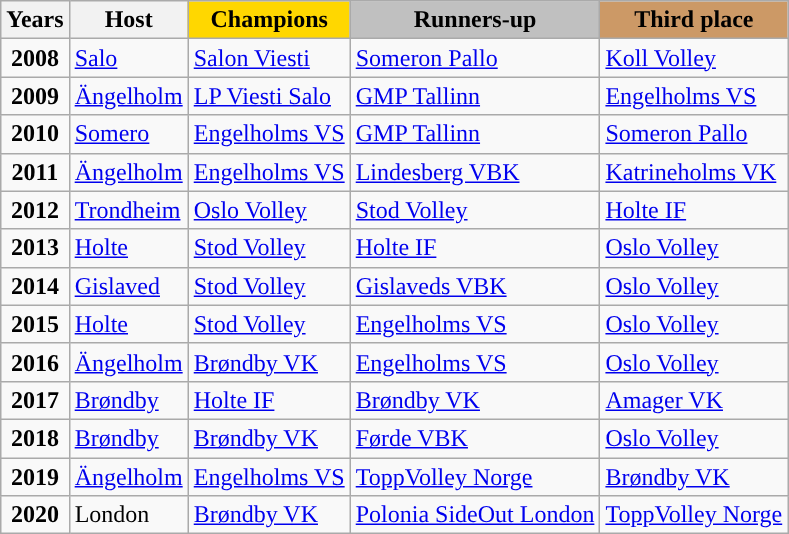<table class=wikitable>
<tr>
<th>Years</th>
<th>Host</th>
<th style="background:gold">Champions</th>
<th style="background:silver">Runners-up</th>
<th style="background:#cc9966">Third place</th>
</tr>
<tr>
<td align="center"><strong>2008</strong></td>
<td> <a href='#'>Salo</a></td>
<td> <a href='#'>Salon Viesti</a></td>
<td> <a href='#'>Someron Pallo</a></td>
<td> <a href='#'>Koll Volley</a></td>
</tr>
<tr>
<td align="center"><strong>2009</strong></td>
<td> <a href='#'>Ängelholm</a></td>
<td>  <a href='#'>LP Viesti Salo</a></td>
<td>  <a href='#'>GMP Tallinn</a></td>
<td>  <a href='#'>Engelholms VS</a></td>
</tr>
<tr>
<td align="center"><strong>2010</strong></td>
<td> <a href='#'>Somero</a></td>
<td>  <a href='#'>Engelholms VS</a></td>
<td>  <a href='#'>GMP Tallinn</a></td>
<td>  <a href='#'>Someron Pallo</a></td>
</tr>
<tr>
<td align="center"><strong>2011</strong></td>
<td> <a href='#'>Ängelholm</a></td>
<td>  <a href='#'>Engelholms VS</a></td>
<td>  <a href='#'>Lindesberg VBK</a></td>
<td>  <a href='#'>Katrineholms VK</a></td>
</tr>
<tr>
<td align="center"><strong>2012</strong></td>
<td> <a href='#'>Trondheim</a></td>
<td>  <a href='#'>Oslo Volley</a></td>
<td>  <a href='#'>Stod Volley</a></td>
<td>  <a href='#'>Holte IF</a></td>
</tr>
<tr>
<td align="center"><strong>2013</strong></td>
<td> <a href='#'>Holte</a></td>
<td>  <a href='#'>Stod Volley</a></td>
<td>  <a href='#'>Holte IF</a></td>
<td>  <a href='#'>Oslo Volley</a></td>
</tr>
<tr>
<td align="center"><strong>2014</strong></td>
<td> <a href='#'>Gislaved</a></td>
<td>  <a href='#'>Stod Volley</a></td>
<td>  <a href='#'>Gislaveds VBK</a></td>
<td>  <a href='#'>Oslo Volley</a></td>
</tr>
<tr>
<td align="center"><strong>2015</strong></td>
<td> <a href='#'>Holte</a></td>
<td>  <a href='#'>Stod Volley</a></td>
<td>  <a href='#'>Engelholms VS</a></td>
<td>  <a href='#'>Oslo Volley</a></td>
</tr>
<tr>
<td align="center"><strong>2016</strong></td>
<td> <a href='#'>Ängelholm</a></td>
<td>  <a href='#'>Brøndby VK</a></td>
<td>  <a href='#'>Engelholms VS</a></td>
<td>  <a href='#'>Oslo Volley</a></td>
</tr>
<tr>
<td align="center"><strong>2017</strong></td>
<td> <a href='#'>Brøndby</a></td>
<td>  <a href='#'>Holte IF</a></td>
<td>  <a href='#'>Brøndby VK</a></td>
<td>  <a href='#'>Amager VK</a></td>
</tr>
<tr>
<td align="center"><strong>2018</strong></td>
<td> <a href='#'>Brøndby</a></td>
<td>  <a href='#'>Brøndby VK</a></td>
<td>  <a href='#'>Førde VBK</a></td>
<td>  <a href='#'>Oslo Volley</a></td>
</tr>
<tr>
<td align="center"><strong>2019</strong></td>
<td> <a href='#'>Ängelholm</a></td>
<td>  <a href='#'>Engelholms VS</a></td>
<td>  <a href='#'>ToppVolley Norge</a></td>
<td>  <a href='#'>Brøndby VK</a></td>
</tr>
<tr>
<td align="center"><strong>2020</strong></td>
<td> London</td>
<td>  <a href='#'>Brøndby VK</a></td>
<td>  <a href='#'>Polonia SideOut London</a></td>
<td>  <a href='#'>ToppVolley Norge</a></td>
</tr>
</table>
